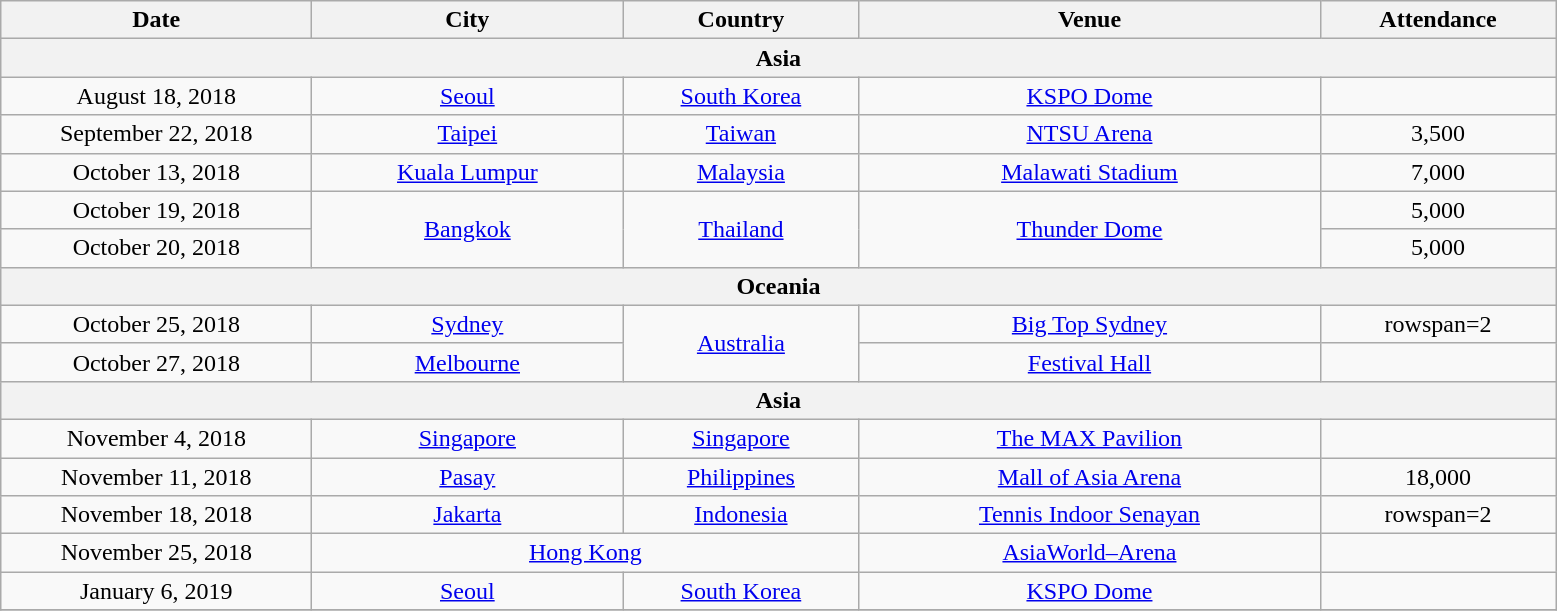<table class="wikitable" style="text-align:center;">
<tr>
<th width=200>Date</th>
<th width=200>City</th>
<th width=150>Country</th>
<th width=300>Venue</th>
<th width=150>Attendance</th>
</tr>
<tr>
<th colspan="5">Asia</th>
</tr>
<tr>
<td>August 18, 2018</td>
<td><a href='#'>Seoul</a></td>
<td><a href='#'>South Korea</a></td>
<td><a href='#'>KSPO Dome</a></td>
<td></td>
</tr>
<tr>
<td>September 22, 2018</td>
<td><a href='#'>Taipei</a></td>
<td><a href='#'>Taiwan</a></td>
<td><a href='#'>NTSU Arena</a></td>
<td>3,500</td>
</tr>
<tr>
<td>October 13, 2018</td>
<td><a href='#'>Kuala Lumpur</a></td>
<td><a href='#'>Malaysia</a></td>
<td><a href='#'>Malawati Stadium</a></td>
<td>7,000</td>
</tr>
<tr>
<td>October 19, 2018</td>
<td rowspan=2><a href='#'>Bangkok</a></td>
<td rowspan=2><a href='#'>Thailand</a></td>
<td rowspan=2><a href='#'>Thunder Dome</a></td>
<td>5,000</td>
</tr>
<tr>
<td>October 20, 2018</td>
<td>5,000</td>
</tr>
<tr>
<th colspan="5">Oceania</th>
</tr>
<tr>
<td>October 25, 2018</td>
<td><a href='#'>Sydney</a></td>
<td rowspan=2><a href='#'>Australia</a></td>
<td><a href='#'>Big Top Sydney</a></td>
<td>rowspan=2 </td>
</tr>
<tr>
<td>October 27, 2018</td>
<td><a href='#'>Melbourne</a></td>
<td><a href='#'>Festival Hall</a></td>
</tr>
<tr>
<th colspan="5">Asia</th>
</tr>
<tr>
<td>November 4, 2018</td>
<td><a href='#'>Singapore</a></td>
<td><a href='#'>Singapore</a></td>
<td><a href='#'>The MAX Pavilion</a></td>
<td></td>
</tr>
<tr>
<td>November 11, 2018</td>
<td><a href='#'>Pasay</a></td>
<td><a href='#'>Philippines</a></td>
<td><a href='#'>Mall of Asia Arena</a></td>
<td>18,000</td>
</tr>
<tr>
<td>November 18, 2018</td>
<td><a href='#'>Jakarta</a></td>
<td><a href='#'>Indonesia</a></td>
<td><a href='#'>Tennis Indoor Senayan</a></td>
<td>rowspan=2 </td>
</tr>
<tr>
<td>November 25, 2018</td>
<td colspan="2"><a href='#'>Hong Kong</a></td>
<td><a href='#'>AsiaWorld–Arena</a></td>
</tr>
<tr>
<td>January 6, 2019</td>
<td><a href='#'>Seoul</a></td>
<td><a href='#'>South Korea</a></td>
<td><a href='#'>KSPO Dome</a></td>
<td></td>
</tr>
<tr>
</tr>
</table>
